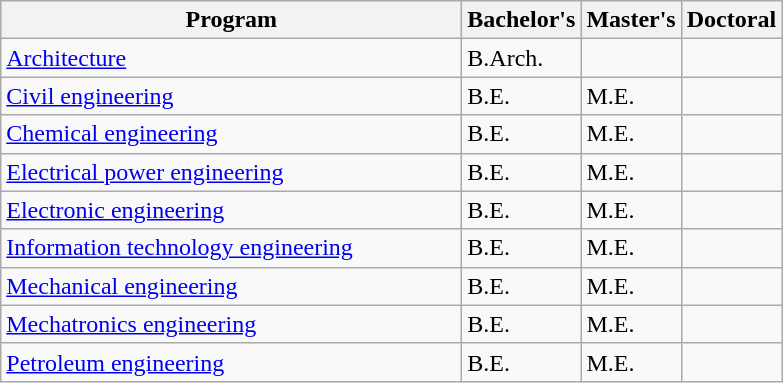<table class="wikitable">
<tr>
<th width="300">Program</th>
<th width="50">Bachelor's</th>
<th width="50">Master's</th>
<th width="50">Doctoral</th>
</tr>
<tr>
<td><a href='#'>Architecture</a></td>
<td>B.Arch.</td>
<td></td>
<td></td>
</tr>
<tr>
<td><a href='#'>Civil engineering</a></td>
<td>B.E.</td>
<td>M.E.</td>
<td></td>
</tr>
<tr>
<td><a href='#'>Chemical engineering</a></td>
<td>B.E.</td>
<td>M.E.</td>
<td></td>
</tr>
<tr>
<td><a href='#'>Electrical power engineering</a></td>
<td>B.E.</td>
<td>M.E.</td>
<td></td>
</tr>
<tr>
<td><a href='#'>Electronic engineering</a></td>
<td>B.E.</td>
<td>M.E.</td>
<td></td>
</tr>
<tr>
<td><a href='#'>Information technology engineering</a></td>
<td>B.E.</td>
<td>M.E.</td>
<td></td>
</tr>
<tr>
<td><a href='#'>Mechanical engineering</a></td>
<td>B.E.</td>
<td>M.E.</td>
<td></td>
</tr>
<tr>
<td><a href='#'>Mechatronics engineering</a></td>
<td>B.E.</td>
<td>M.E.</td>
<td></td>
</tr>
<tr>
<td><a href='#'>Petroleum engineering</a></td>
<td>B.E.</td>
<td>M.E.</td>
<td></td>
</tr>
</table>
